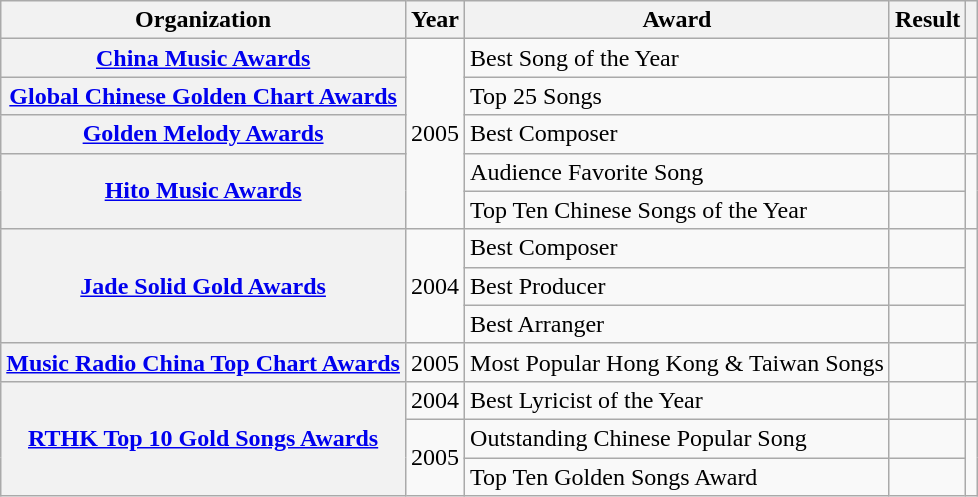<table class="wikitable plainrowheaders sortable">
<tr>
<th scope="col">Organization</th>
<th scope="col">Year</th>
<th scope="col">Award</th>
<th scope="col">Result</th>
<th class="unsortable"></th>
</tr>
<tr>
<th scope="row"><a href='#'>China Music Awards</a></th>
<td rowspan="5" align="center">2005</td>
<td>Best Song of the Year</td>
<td></td>
<td align="center"></td>
</tr>
<tr>
<th scope="row"><a href='#'>Global Chinese Golden Chart Awards</a></th>
<td>Top 25 Songs</td>
<td></td>
<td align="center"></td>
</tr>
<tr>
<th scope="row"><a href='#'>Golden Melody Awards</a></th>
<td>Best Composer</td>
<td></td>
<td></td>
</tr>
<tr>
<th rowspan="2" scope="row"><a href='#'>Hito Music Awards</a></th>
<td>Audience Favorite Song</td>
<td></td>
<td rowspan="2" align="center"></td>
</tr>
<tr>
<td>Top Ten Chinese Songs of the Year</td>
<td></td>
</tr>
<tr>
<th rowspan="3" scope="row"><a href='#'>Jade Solid Gold Awards</a></th>
<td rowspan="3" align="center">2004</td>
<td>Best Composer</td>
<td></td>
<td rowspan="3" align="center"></td>
</tr>
<tr>
<td>Best Producer</td>
<td></td>
</tr>
<tr>
<td>Best Arranger</td>
<td></td>
</tr>
<tr>
<th scope="row"><a href='#'>Music Radio China Top Chart Awards</a></th>
<td align="center">2005</td>
<td>Most Popular Hong Kong & Taiwan Songs</td>
<td></td>
<td align="center"></td>
</tr>
<tr>
<th scope="row" rowspan="3"><a href='#'>RTHK Top 10 Gold Songs Awards</a></th>
<td align="center">2004</td>
<td>Best Lyricist of the Year</td>
<td></td>
<td></td>
</tr>
<tr>
<td rowspan="2" align="center">2005</td>
<td>Outstanding Chinese Popular Song</td>
<td></td>
<td rowspan="2" align="center"></td>
</tr>
<tr>
<td>Top Ten Golden Songs Award</td>
<td></td>
</tr>
</table>
